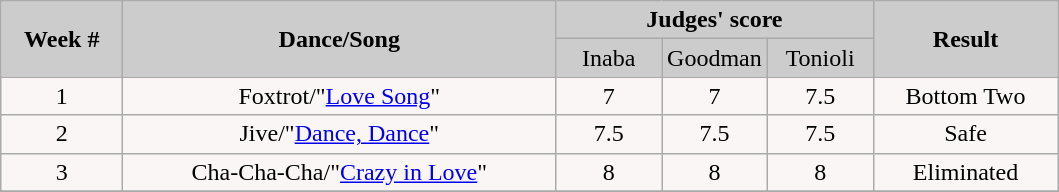<table class="wikitable">
<tr style="text-align:center; text-align:center; background:#ccc;">
<td rowspan="2"><strong>Week #</strong></td>
<td rowspan="2"><strong>Dance/Song</strong></td>
<td colspan="3"><strong>Judges' score</strong></td>
<td rowspan="2"><strong>Result</strong></td>
</tr>
<tr style="text-align:center; background:#ccc;">
<td style="width:10%; ">Inaba</td>
<td style="width:10%; ">Goodman</td>
<td style="width:10%; ">Tonioli</td>
</tr>
<tr>
<td style="text-align:center; background:#faf6f6;">1</td>
<td style="text-align:center; background:#faf6f6;">Foxtrot/"<a href='#'>Love Song</a>"</td>
<td style="text-align:center; background:#faf6f6;">7</td>
<td style="text-align:center; background:#faf6f6;">7</td>
<td style="text-align:center; background:#faf6f6;">7.5</td>
<td style="text-align:center; background:#faf6f6;">Bottom Two</td>
</tr>
<tr style="text-align:center; background:#faf6f6;">
<td>2</td>
<td>Jive/"<a href='#'>Dance, Dance</a>"</td>
<td>7.5</td>
<td>7.5</td>
<td>7.5</td>
<td>Safe</td>
</tr>
<tr>
<td style="text-align:center; background:#faf6f6;">3</td>
<td style="text-align:center; background:#faf6f6;">Cha-Cha-Cha/"<a href='#'>Crazy in Love</a>"</td>
<td style="text-align:center; background:#faf6f6;">8</td>
<td style="text-align:center; background:#faf6f6;">8</td>
<td style="text-align:center; background:#faf6f6;">8</td>
<td style="text-align:center; background:#faf6f6;">Eliminated</td>
</tr>
<tr style="text-align:center; background:#faf6f6;">
</tr>
</table>
